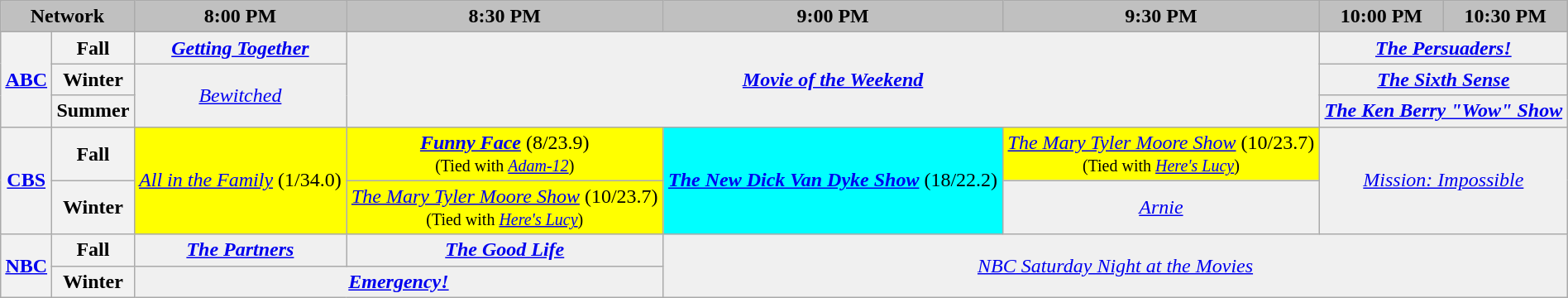<table class="wikitable" style="width:100%;margin-right:0;text-align:center">
<tr>
<th colspan="2" style="background-color:#C0C0C0;text-align:center">Network</th>
<th style="background-color:#C0C0C0;text-align:center">8:00 PM</th>
<th style="background-color:#C0C0C0;text-align:center">8:30 PM</th>
<th style="background-color:#C0C0C0;text-align:center">9:00 PM</th>
<th style="background-color:#C0C0C0;text-align:center">9:30 PM</th>
<th style="background-color:#C0C0C0;text-align:center">10:00 PM</th>
<th style="background-color:#C0C0C0;text-align:center">10:30 PM</th>
</tr>
<tr>
<th bgcolor="#C0C0C0" rowspan="3"><a href='#'>ABC</a></th>
<th>Fall</th>
<td bgcolor="#F0F0F0"><strong><em><a href='#'>Getting Together</a></em></strong></td>
<td bgcolor="#F0F0F0" colspan="3" rowspan="3"><strong><em><a href='#'>Movie of the Weekend</a></em></strong></td>
<td bgcolor="#F0F0F0" colspan="2"><strong><em><a href='#'>The Persuaders!</a></em></strong></td>
</tr>
<tr>
<th>Winter</th>
<td bgcolor="#F0F0F0" rowspan="2"><em><a href='#'>Bewitched</a></em></td>
<td bgcolor="#F0F0F0" colspan="2"><strong><em><a href='#'>The Sixth Sense</a></em></strong></td>
</tr>
<tr>
<th>Summer</th>
<td bgcolor="#F0F0F0" colspan="2"><strong><em><a href='#'>The Ken Berry "Wow" Show</a></em></strong></td>
</tr>
<tr>
<th bgcolor="#C0C0C0" rowspan="2"><a href='#'>CBS</a></th>
<th>Fall</th>
<td bgcolor="yellow" rowspan="2"><em><a href='#'>All in the Family</a></em> (1/34.0)</td>
<td bgcolor="yellow"><strong><em><a href='#'>Funny Face</a></em></strong> (8/23.9)<br><small>(Tied with <em><a href='#'>Adam-12</a></em>)</small></td>
<td bgcolor="cyan" rowspan="2"><strong><em><a href='#'>The New Dick Van Dyke Show</a></em></strong> (18/22.2)</td>
<td bgcolor="yellow"><em><a href='#'>The Mary Tyler Moore Show</a></em> (10/23.7)<br><small>(Tied with <em><a href='#'>Here's Lucy</a></em>)</small></td>
<td bgcolor="#F0F0F0" colspan="2" rowspan="2"><em><a href='#'>Mission: Impossible</a></em></td>
</tr>
<tr>
<th>Winter</th>
<td bgcolor="yellow"><em><a href='#'>The Mary Tyler Moore Show</a></em> (10/23.7)<br><small>(Tied with <em><a href='#'>Here's Lucy</a></em>)</small></td>
<td bgcolor="#F0F0F0"><em><a href='#'>Arnie</a></em></td>
</tr>
<tr>
<th bgcolor="#C0C0C0" rowspan="2"><a href='#'>NBC</a></th>
<th>Fall</th>
<td bgcolor="#F0F0F0"><strong><em><a href='#'>The Partners</a></em></strong></td>
<td bgcolor="#F0F0F0"><strong><em><a href='#'>The Good Life</a></em></strong></td>
<td bgcolor="#F0F0F0" colspan="4" rowspan="2"><em><a href='#'>NBC Saturday Night at the Movies</a></em></td>
</tr>
<tr>
<th>Winter</th>
<td bgcolor="#F0F0F0" colspan="2"><strong><em><a href='#'>Emergency!</a></em></strong></td>
</tr>
</table>
